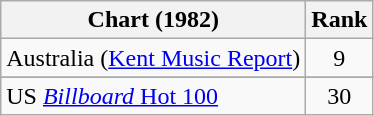<table class="wikitable">
<tr>
<th>Chart (1982)</th>
<th>Rank</th>
</tr>
<tr>
<td>Australia (<a href='#'>Kent Music Report</a>)</td>
<td align="center">9</td>
</tr>
<tr>
</tr>
<tr>
<td>US <a href='#'><em>Billboard</em> Hot 100</a></td>
<td align="center">30</td>
</tr>
</table>
